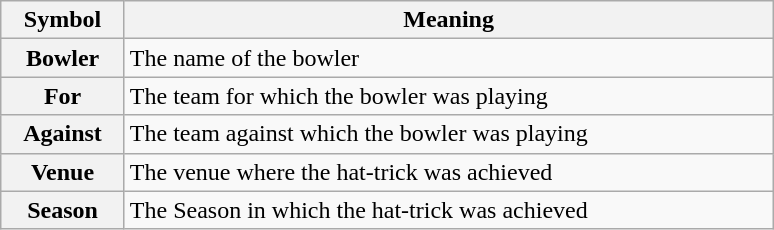<table class="wikitable plainrowheaders" border="1">
<tr>
<th scope="col" style="width:75px">Symbol</th>
<th scope="col" style="width:425px">Meaning</th>
</tr>
<tr>
<th scope="row">Bowler</th>
<td>The name of the bowler</td>
</tr>
<tr>
<th scope="row">For</th>
<td>The team for which the bowler was playing</td>
</tr>
<tr>
<th scope="row">Against</th>
<td>The team against which the bowler was playing</td>
</tr>
<tr>
<th scope="row">Venue</th>
<td>The venue where the hat-trick was achieved</td>
</tr>
<tr>
<th scope="row">Season</th>
<td>The Season in which the hat-trick was achieved</td>
</tr>
</table>
